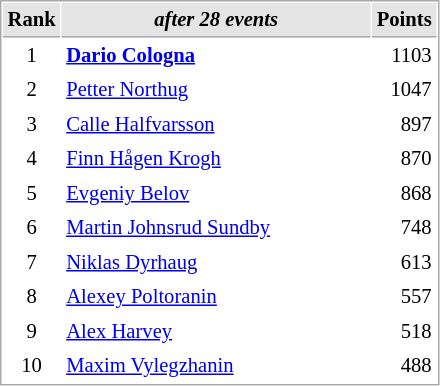<table cellspacing="1" cellpadding="3" style="border:1px solid #AAAAAA;font-size:86%">
<tr style="background-color: #E4E4E4;">
<th style="border-bottom:1px solid #AAAAAA" width=10>Rank</th>
<th style="border-bottom:1px solid #AAAAAA" width=200><em>after 28 events</em></th>
<th style="border-bottom:1px solid #AAAAAA" width=20 align=right>Points</th>
</tr>
<tr>
<td align=center>1</td>
<td> <strong><a href='#'>Dario Cologna</a></strong></td>
<td align=right>1103</td>
</tr>
<tr>
<td align=center>2</td>
<td> <a href='#'>Petter Northug</a></td>
<td align=right>1047</td>
</tr>
<tr>
<td align=center>3</td>
<td> <a href='#'>Calle Halfvarsson</a></td>
<td align=right>897</td>
</tr>
<tr>
<td align=center>4</td>
<td> <a href='#'>Finn Hågen Krogh</a></td>
<td align=right>870</td>
</tr>
<tr>
<td align=center>5</td>
<td> <a href='#'>Evgeniy Belov</a></td>
<td align=right>868</td>
</tr>
<tr>
<td align=center>6</td>
<td> <a href='#'>Martin Johnsrud Sundby</a></td>
<td align=right>748</td>
</tr>
<tr>
<td align=center>7</td>
<td> <a href='#'>Niklas Dyrhaug</a></td>
<td align=right>613</td>
</tr>
<tr>
<td align=center>8</td>
<td> <a href='#'>Alexey Poltoranin</a></td>
<td align=right>557</td>
</tr>
<tr>
<td align=center>9</td>
<td> <a href='#'>Alex Harvey</a></td>
<td align=right>518</td>
</tr>
<tr>
<td align=center>10</td>
<td> <a href='#'>Maxim Vylegzhanin</a></td>
<td align=right>488</td>
</tr>
</table>
